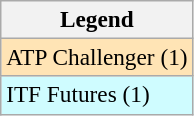<table class=wikitable style=font-size:97%>
<tr>
<th>Legend</th>
</tr>
<tr bgcolor=moccasin>
<td>ATP Challenger (1)</td>
</tr>
<tr bgcolor=cffcff>
<td>ITF Futures (1)</td>
</tr>
</table>
